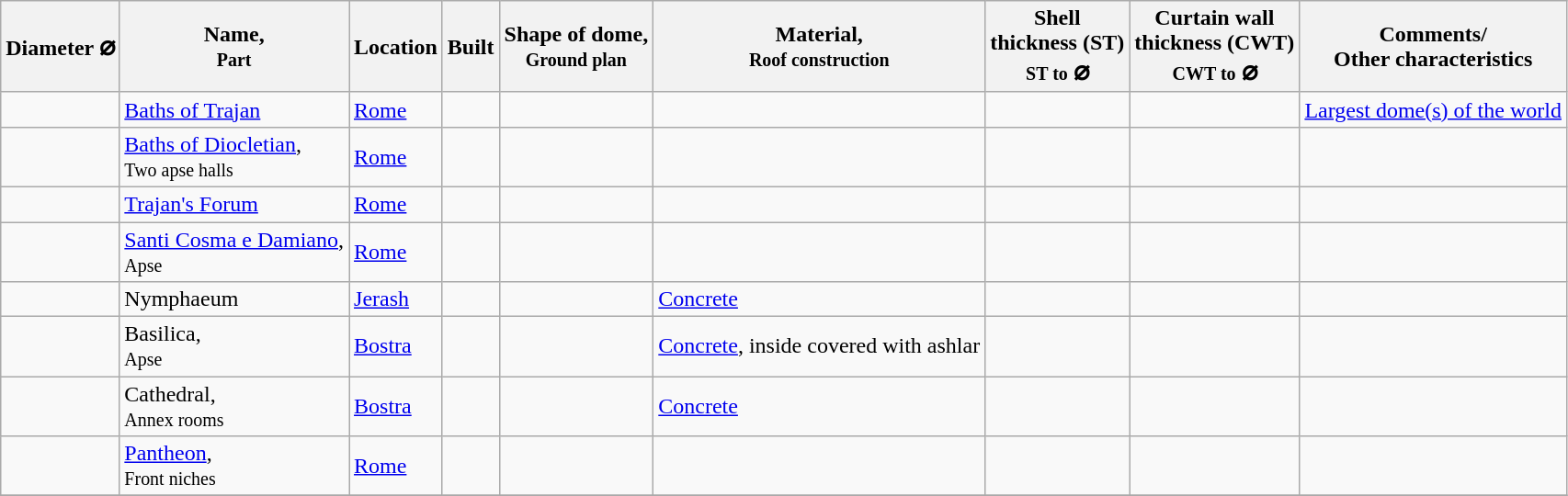<table class="wikitable sortable">
<tr>
<th>Diameter <big>⌀</big></th>
<th>Name,<br><small>Part</small></th>
<th>Location</th>
<th>Built</th>
<th>Shape of dome,<br><small>Ground plan</small></th>
<th>Material,<br><small>Roof construction</small></th>
<th>Shell<br>thickness (ST)<br><small>ST to</small> <big>⌀</big></th>
<th>Curtain wall<br>thickness (CWT)<br><small>CWT to</small> <big>⌀</big></th>
<th>Comments/<br>Other characteristics</th>
</tr>
<tr>
<td> </td>
<td><a href='#'>Baths of Trajan</a></td>
<td><a href='#'>Rome</a></td>
<td></td>
<td></td>
<td></td>
<td></td>
<td></td>
<td><a href='#'>Largest dome(s) of the world</a></td>
</tr>
<tr>
<td> </td>
<td><a href='#'>Baths of Diocletian</a>,<br><small>Two apse halls</small></td>
<td><a href='#'>Rome</a></td>
<td></td>
<td></td>
<td></td>
<td></td>
<td></td>
<td></td>
</tr>
<tr>
<td> </td>
<td><a href='#'>Trajan's Forum</a></td>
<td><a href='#'>Rome</a></td>
<td></td>
<td></td>
<td></td>
<td></td>
<td></td>
<td></td>
</tr>
<tr>
<td> </td>
<td><a href='#'>Santi Cosma e Damiano</a>,<br><small>Apse</small></td>
<td><a href='#'>Rome</a></td>
<td></td>
<td></td>
<td></td>
<td></td>
<td></td>
<td></td>
</tr>
<tr>
<td> </td>
<td>Nymphaeum</td>
<td><a href='#'>Jerash</a></td>
<td></td>
<td></td>
<td><a href='#'>Concrete</a></td>
<td></td>
<td></td>
<td></td>
</tr>
<tr>
<td> </td>
<td>Basilica,<br><small>Apse</small></td>
<td><a href='#'>Bostra</a></td>
<td></td>
<td></td>
<td><a href='#'>Concrete</a>, inside covered with ashlar</td>
<td></td>
<td></td>
<td></td>
</tr>
<tr>
<td> </td>
<td>Cathedral,<br><small>Annex rooms</small></td>
<td><a href='#'>Bostra</a></td>
<td></td>
<td></td>
<td><a href='#'>Concrete</a></td>
<td></td>
<td></td>
<td></td>
</tr>
<tr>
<td> </td>
<td><a href='#'>Pantheon</a>,<br><small>Front niches</small></td>
<td><a href='#'>Rome</a></td>
<td></td>
<td></td>
<td></td>
<td></td>
<td></td>
<td></td>
</tr>
<tr>
</tr>
</table>
